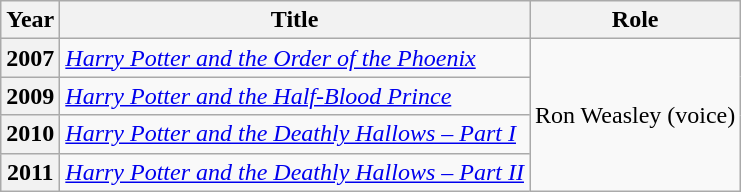<table class="wikitable plainrowheaders sortable">
<tr>
<th scope="col">Year</th>
<th scope="col">Title</th>
<th scope="col">Role</th>
</tr>
<tr>
<th scope="row">2007</th>
<td><em><a href='#'>Harry Potter and the Order of the Phoenix</a></em></td>
<td rowspan=4>Ron Weasley (voice)</td>
</tr>
<tr>
<th scope="row">2009</th>
<td><em><a href='#'>Harry Potter and the Half-Blood Prince</a></em></td>
</tr>
<tr>
<th scope="row">2010</th>
<td><em><a href='#'>Harry Potter and the Deathly Hallows – Part I</a></em></td>
</tr>
<tr>
<th scope="row">2011</th>
<td><em><a href='#'>Harry Potter and the Deathly Hallows – Part II</a></em></td>
</tr>
</table>
